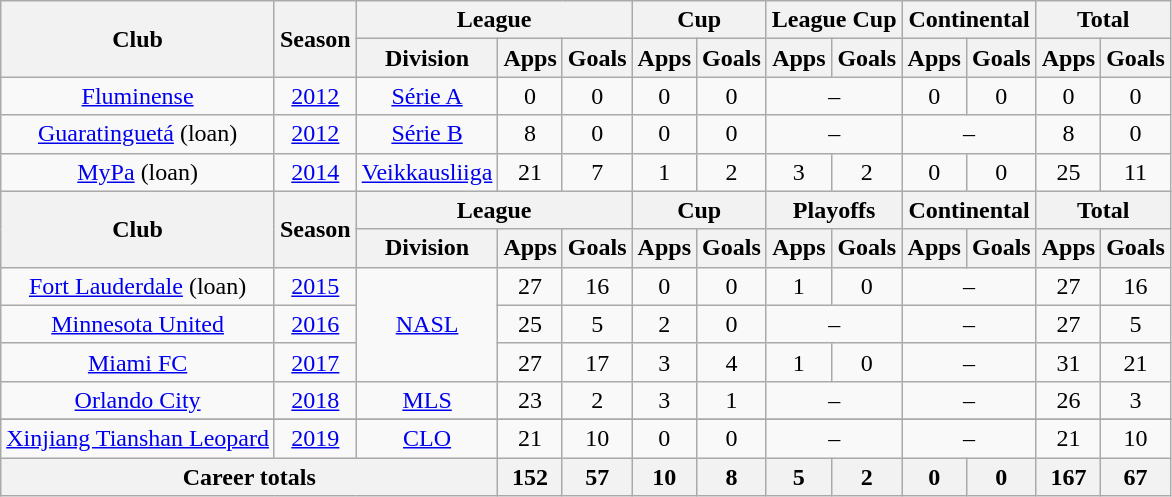<table class="wikitable" style="text-align:center;">
<tr>
<th rowspan="2">Club</th>
<th rowspan="2">Season</th>
<th colspan="3">League</th>
<th colspan="2">Cup</th>
<th colspan="2">League Cup</th>
<th colspan="2">Continental</th>
<th colspan="2">Total</th>
</tr>
<tr>
<th>Division</th>
<th>Apps</th>
<th>Goals</th>
<th>Apps</th>
<th>Goals</th>
<th>Apps</th>
<th>Goals</th>
<th>Apps</th>
<th>Goals</th>
<th>Apps</th>
<th>Goals</th>
</tr>
<tr>
<td><a href='#'>Fluminense</a></td>
<td><a href='#'>2012</a></td>
<td><a href='#'>Série A</a></td>
<td>0</td>
<td>0</td>
<td>0</td>
<td>0</td>
<td colspan="2">–</td>
<td>0</td>
<td>0</td>
<td>0</td>
<td>0</td>
</tr>
<tr>
<td><a href='#'>Guaratinguetá</a> (loan)</td>
<td><a href='#'>2012</a></td>
<td><a href='#'>Série B</a></td>
<td>8</td>
<td>0</td>
<td>0</td>
<td>0</td>
<td colspan="2">–</td>
<td colspan="2">–</td>
<td>8</td>
<td>0</td>
</tr>
<tr>
<td><a href='#'>MyPa</a> (loan)</td>
<td><a href='#'>2014</a></td>
<td><a href='#'>Veikkausliiga</a></td>
<td>21</td>
<td>7</td>
<td>1</td>
<td>2</td>
<td>3</td>
<td>2</td>
<td>0</td>
<td>0</td>
<td>25</td>
<td>11</td>
</tr>
<tr>
<th rowspan="2">Club</th>
<th rowspan="2">Season</th>
<th colspan="3">League</th>
<th colspan="2">Cup</th>
<th colspan="2">Playoffs</th>
<th colspan="2">Continental</th>
<th colspan="2">Total</th>
</tr>
<tr>
<th>Division</th>
<th>Apps</th>
<th>Goals</th>
<th>Apps</th>
<th>Goals</th>
<th>Apps</th>
<th>Goals</th>
<th>Apps</th>
<th>Goals</th>
<th>Apps</th>
<th>Goals</th>
</tr>
<tr>
<td><a href='#'>Fort Lauderdale</a> (loan)</td>
<td><a href='#'>2015</a></td>
<td rowspan="3"><a href='#'>NASL</a></td>
<td>27</td>
<td>16</td>
<td>0</td>
<td>0</td>
<td>1</td>
<td>0</td>
<td colspan="2">–</td>
<td>27</td>
<td>16</td>
</tr>
<tr>
<td><a href='#'>Minnesota United</a></td>
<td><a href='#'>2016</a></td>
<td>25</td>
<td>5</td>
<td>2</td>
<td>0</td>
<td colspan="2">–</td>
<td colspan="2">–</td>
<td>27</td>
<td>5</td>
</tr>
<tr>
<td><a href='#'>Miami FC</a></td>
<td><a href='#'>2017</a></td>
<td>27</td>
<td>17</td>
<td>3</td>
<td>4</td>
<td>1</td>
<td>0</td>
<td colspan="2">–</td>
<td>31</td>
<td>21</td>
</tr>
<tr>
<td><a href='#'>Orlando City</a></td>
<td><a href='#'>2018</a></td>
<td><a href='#'>MLS</a></td>
<td>23</td>
<td>2</td>
<td>3</td>
<td>1</td>
<td colspan="2">–</td>
<td colspan="2">–</td>
<td>26</td>
<td>3</td>
</tr>
<tr>
</tr>
<tr>
<td><a href='#'>Xinjiang Tianshan Leopard</a></td>
<td><a href='#'>2019</a></td>
<td><a href='#'>CLO</a></td>
<td>21</td>
<td>10</td>
<td>0</td>
<td>0</td>
<td colspan="2">–</td>
<td colspan="2">–</td>
<td>21</td>
<td>10</td>
</tr>
<tr>
<th colspan="3">Career totals</th>
<th>152</th>
<th>57</th>
<th>10</th>
<th>8</th>
<th>5</th>
<th>2</th>
<th>0</th>
<th>0</th>
<th>167</th>
<th>67</th>
</tr>
</table>
